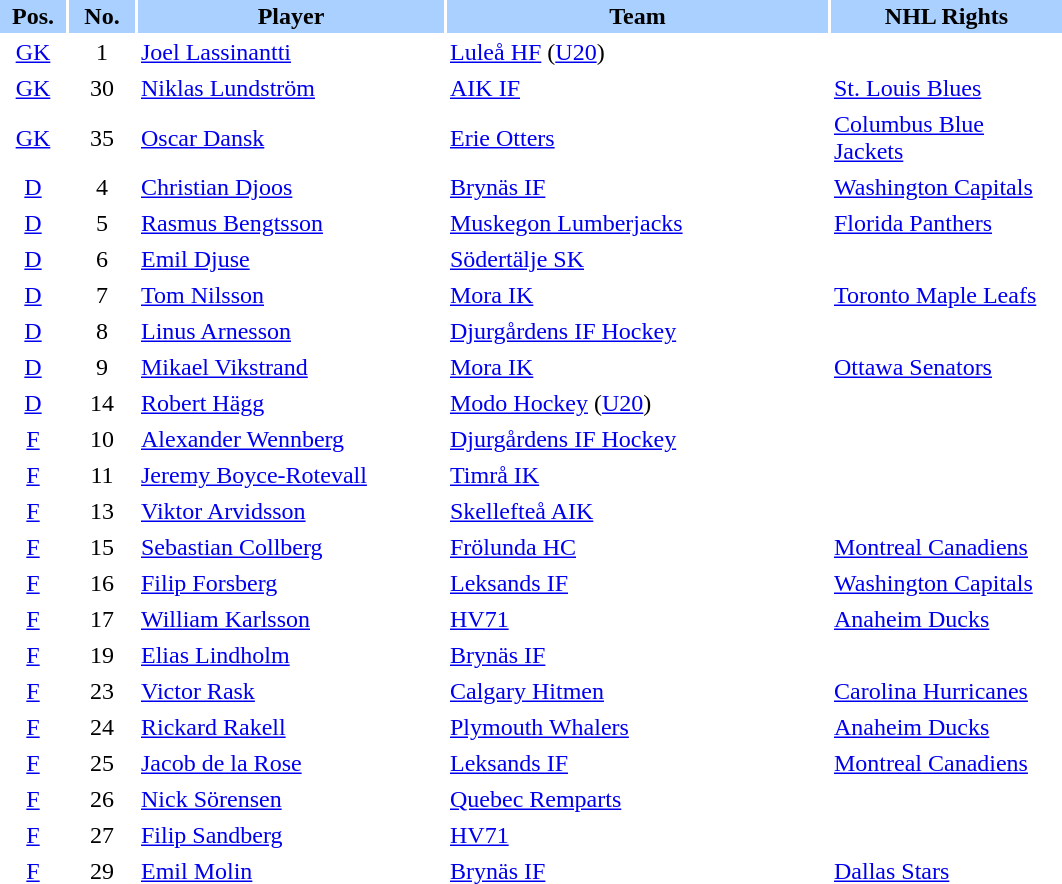<table border="0" cellspacing="2" cellpadding="2">
<tr bgcolor=AAD0FF>
<th width=40>Pos.</th>
<th width=40>No.</th>
<th width=200>Player</th>
<th width=250>Team</th>
<th width=150>NHL Rights</th>
</tr>
<tr>
<td style="text-align:center;"><a href='#'>GK</a></td>
<td style="text-align:center;">1</td>
<td><a href='#'>Joel Lassinantti</a></td>
<td> <a href='#'>Luleå HF</a> (<a href='#'>U20</a>)</td>
<td></td>
</tr>
<tr>
<td style="text-align:center;"><a href='#'>GK</a></td>
<td style="text-align:center;">30</td>
<td><a href='#'>Niklas Lundström</a></td>
<td> <a href='#'>AIK IF</a></td>
<td><a href='#'>St. Louis Blues</a></td>
</tr>
<tr>
<td style="text-align:center;"><a href='#'>GK</a></td>
<td style="text-align:center;">35</td>
<td><a href='#'>Oscar Dansk</a></td>
<td> <a href='#'>Erie Otters</a></td>
<td><a href='#'>Columbus Blue Jackets</a></td>
</tr>
<tr>
<td style="text-align:center;"><a href='#'>D</a></td>
<td style="text-align:center;">4</td>
<td><a href='#'>Christian Djoos</a></td>
<td> <a href='#'>Brynäs IF</a></td>
<td><a href='#'>Washington Capitals</a></td>
</tr>
<tr>
<td style="text-align:center;"><a href='#'>D</a></td>
<td style="text-align:center;">5</td>
<td><a href='#'>Rasmus Bengtsson</a></td>
<td> <a href='#'>Muskegon Lumberjacks</a></td>
<td><a href='#'>Florida Panthers</a></td>
</tr>
<tr>
<td style="text-align:center;"><a href='#'>D</a></td>
<td style="text-align:center;">6</td>
<td><a href='#'>Emil Djuse</a></td>
<td> <a href='#'>Södertälje SK</a></td>
<td></td>
</tr>
<tr>
<td style="text-align:center;"><a href='#'>D</a></td>
<td style="text-align:center;">7</td>
<td><a href='#'>Tom Nilsson</a></td>
<td> <a href='#'>Mora IK</a></td>
<td><a href='#'>Toronto Maple Leafs</a></td>
</tr>
<tr>
<td style="text-align:center;"><a href='#'>D</a></td>
<td style="text-align:center;">8</td>
<td><a href='#'>Linus Arnesson</a></td>
<td> <a href='#'>Djurgårdens IF Hockey</a></td>
<td></td>
</tr>
<tr>
<td style="text-align:center;"><a href='#'>D</a></td>
<td style="text-align:center;">9</td>
<td><a href='#'>Mikael Vikstrand</a></td>
<td> <a href='#'>Mora IK</a></td>
<td><a href='#'>Ottawa Senators</a></td>
</tr>
<tr>
<td style="text-align:center;"><a href='#'>D</a></td>
<td style="text-align:center;">14</td>
<td><a href='#'>Robert Hägg</a></td>
<td> <a href='#'>Modo Hockey</a> (<a href='#'>U20</a>)</td>
<td></td>
</tr>
<tr>
<td style="text-align:center;"><a href='#'>F</a></td>
<td style="text-align:center;">10</td>
<td><a href='#'>Alexander Wennberg</a></td>
<td> <a href='#'>Djurgårdens IF Hockey</a></td>
<td></td>
</tr>
<tr>
<td style="text-align:center;"><a href='#'>F</a></td>
<td style="text-align:center;">11</td>
<td><a href='#'>Jeremy Boyce-Rotevall</a></td>
<td> <a href='#'>Timrå IK</a></td>
<td></td>
</tr>
<tr>
<td style="text-align:center;"><a href='#'>F</a></td>
<td style="text-align:center;">13</td>
<td><a href='#'>Viktor Arvidsson</a></td>
<td> <a href='#'>Skellefteå AIK</a></td>
<td></td>
</tr>
<tr>
<td style="text-align:center;"><a href='#'>F</a></td>
<td style="text-align:center;">15</td>
<td><a href='#'>Sebastian Collberg</a></td>
<td> <a href='#'>Frölunda HC</a></td>
<td><a href='#'>Montreal Canadiens</a></td>
</tr>
<tr>
<td style="text-align:center;"><a href='#'>F</a></td>
<td style="text-align:center;">16</td>
<td><a href='#'>Filip Forsberg</a></td>
<td> <a href='#'>Leksands IF</a></td>
<td><a href='#'>Washington Capitals</a></td>
</tr>
<tr>
<td style="text-align:center;"><a href='#'>F</a></td>
<td style="text-align:center;">17</td>
<td><a href='#'>William Karlsson</a></td>
<td> <a href='#'>HV71</a></td>
<td><a href='#'>Anaheim Ducks</a></td>
</tr>
<tr>
<td style="text-align:center;"><a href='#'>F</a></td>
<td style="text-align:center;">19</td>
<td><a href='#'>Elias Lindholm</a></td>
<td> <a href='#'>Brynäs IF</a></td>
<td></td>
</tr>
<tr>
<td style="text-align:center;"><a href='#'>F</a></td>
<td style="text-align:center;">23</td>
<td><a href='#'>Victor Rask</a></td>
<td> <a href='#'>Calgary Hitmen</a></td>
<td><a href='#'>Carolina Hurricanes</a></td>
</tr>
<tr>
<td style="text-align:center;"><a href='#'>F</a></td>
<td style="text-align:center;">24</td>
<td><a href='#'>Rickard Rakell</a></td>
<td> <a href='#'>Plymouth Whalers</a></td>
<td><a href='#'>Anaheim Ducks</a></td>
</tr>
<tr>
<td style="text-align:center;"><a href='#'>F</a></td>
<td style="text-align:center;">25</td>
<td><a href='#'>Jacob de la Rose</a></td>
<td> <a href='#'>Leksands IF</a></td>
<td><a href='#'>Montreal Canadiens</a></td>
</tr>
<tr>
<td style="text-align:center;"><a href='#'>F</a></td>
<td style="text-align:center;">26</td>
<td><a href='#'>Nick Sörensen</a></td>
<td> <a href='#'>Quebec Remparts</a></td>
<td></td>
</tr>
<tr>
<td style="text-align:center;"><a href='#'>F</a></td>
<td style="text-align:center;">27</td>
<td><a href='#'>Filip Sandberg</a></td>
<td> <a href='#'>HV71</a></td>
<td></td>
</tr>
<tr>
<td style="text-align:center;"><a href='#'>F</a></td>
<td style="text-align:center;">29</td>
<td><a href='#'>Emil Molin</a></td>
<td> <a href='#'>Brynäs IF</a></td>
<td><a href='#'>Dallas Stars</a></td>
</tr>
</table>
